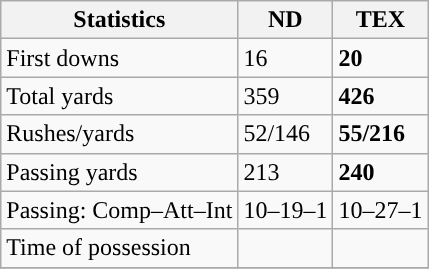<table class="wikitable" style="float: left;">
<tr>
<th>Statistics</th>
<th>ND</th>
<th>TEX</th>
</tr>
<tr>
<td>First downs</td>
<td>16</td>
<td><strong>20</strong></td>
</tr>
<tr>
<td>Total yards</td>
<td>359</td>
<td><strong>426</strong></td>
</tr>
<tr>
<td>Rushes/yards</td>
<td>52/146</td>
<td><strong>55/216</strong></td>
</tr>
<tr>
<td>Passing yards</td>
<td>213</td>
<td><strong>240</strong></td>
</tr>
<tr>
<td>Passing: Comp–Att–Int</td>
<td>10–19–1</td>
<td>10–27–1</td>
</tr>
<tr>
<td>Time of possession</td>
<td></td>
<td></td>
</tr>
<tr>
</tr>
</table>
